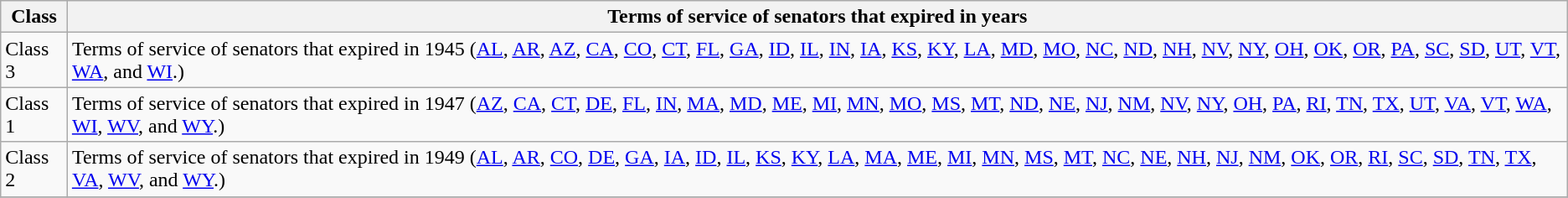<table class="wikitable sortable">
<tr valign=bottom>
<th>Class</th>
<th>Terms of service of senators that expired in years</th>
</tr>
<tr>
<td>Class 3</td>
<td>Terms of service of senators that expired in 1945 (<a href='#'>AL</a>, <a href='#'>AR</a>, <a href='#'>AZ</a>, <a href='#'>CA</a>, <a href='#'>CO</a>, <a href='#'>CT</a>, <a href='#'>FL</a>, <a href='#'>GA</a>, <a href='#'>ID</a>, <a href='#'>IL</a>, <a href='#'>IN</a>, <a href='#'>IA</a>, <a href='#'>KS</a>, <a href='#'>KY</a>, <a href='#'>LA</a>, <a href='#'>MD</a>, <a href='#'>MO</a>, <a href='#'>NC</a>, <a href='#'>ND</a>, <a href='#'>NH</a>, <a href='#'>NV</a>, <a href='#'>NY</a>, <a href='#'>OH</a>, <a href='#'>OK</a>, <a href='#'>OR</a>, <a href='#'>PA</a>, <a href='#'>SC</a>, <a href='#'>SD</a>, <a href='#'>UT</a>, <a href='#'>VT</a>, <a href='#'>WA</a>, and <a href='#'>WI</a>.)</td>
</tr>
<tr>
<td>Class 1</td>
<td>Terms of service of senators that expired in 1947 (<a href='#'>AZ</a>, <a href='#'>CA</a>, <a href='#'>CT</a>, <a href='#'>DE</a>, <a href='#'>FL</a>, <a href='#'>IN</a>, <a href='#'>MA</a>, <a href='#'>MD</a>, <a href='#'>ME</a>,  <a href='#'>MI</a>, <a href='#'>MN</a>, <a href='#'>MO</a>, <a href='#'>MS</a>, <a href='#'>MT</a>, <a href='#'>ND</a>, <a href='#'>NE</a>, <a href='#'>NJ</a>, <a href='#'>NM</a>, <a href='#'>NV</a>, <a href='#'>NY</a>, <a href='#'>OH</a>, <a href='#'>PA</a>, <a href='#'>RI</a>, <a href='#'>TN</a>, <a href='#'>TX</a>, <a href='#'>UT</a>, <a href='#'>VA</a>, <a href='#'>VT</a>, <a href='#'>WA</a>, <a href='#'>WI</a>, <a href='#'>WV</a>, and <a href='#'>WY</a>.)</td>
</tr>
<tr>
<td>Class 2</td>
<td>Terms of service of senators that expired in 1949 (<a href='#'>AL</a>, <a href='#'>AR</a>, <a href='#'>CO</a>, <a href='#'>DE</a>, <a href='#'>GA</a>, <a href='#'>IA</a>, <a href='#'>ID</a>, <a href='#'>IL</a>, <a href='#'>KS</a>, <a href='#'>KY</a>, <a href='#'>LA</a>, <a href='#'>MA</a>, <a href='#'>ME</a>, <a href='#'>MI</a>, <a href='#'>MN</a>, <a href='#'>MS</a>, <a href='#'>MT</a>, <a href='#'>NC</a>, <a href='#'>NE</a>, <a href='#'>NH</a>, <a href='#'>NJ</a>, <a href='#'>NM</a>, <a href='#'>OK</a>, <a href='#'>OR</a>, <a href='#'>RI</a>, <a href='#'>SC</a>, <a href='#'>SD</a>, <a href='#'>TN</a>, <a href='#'>TX</a>, <a href='#'>VA</a>, <a href='#'>WV</a>, and <a href='#'>WY</a>.)</td>
</tr>
<tr>
</tr>
</table>
